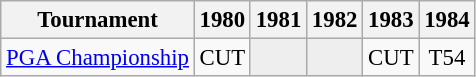<table class="wikitable" style="font-size:95%;text-align:center;">
<tr>
<th>Tournament</th>
<th>1980</th>
<th>1981</th>
<th>1982</th>
<th>1983</th>
<th>1984</th>
</tr>
<tr>
<td align=left><a href='#'>PGA Championship</a></td>
<td>CUT</td>
<td style="background:#eeeeee;"></td>
<td style="background:#eeeeee;"></td>
<td>CUT</td>
<td>T54</td>
</tr>
</table>
